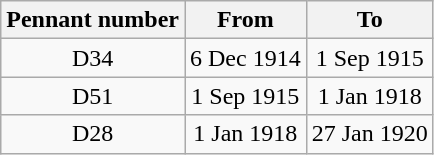<table class="wikitable" style="text-align:center">
<tr>
<th>Pennant number</th>
<th>From</th>
<th>To</th>
</tr>
<tr>
<td>D34</td>
<td>6 Dec 1914</td>
<td>1 Sep 1915</td>
</tr>
<tr>
<td>D51</td>
<td>1 Sep 1915</td>
<td>1 Jan 1918</td>
</tr>
<tr>
<td>D28</td>
<td>1 Jan 1918</td>
<td>27 Jan 1920</td>
</tr>
</table>
